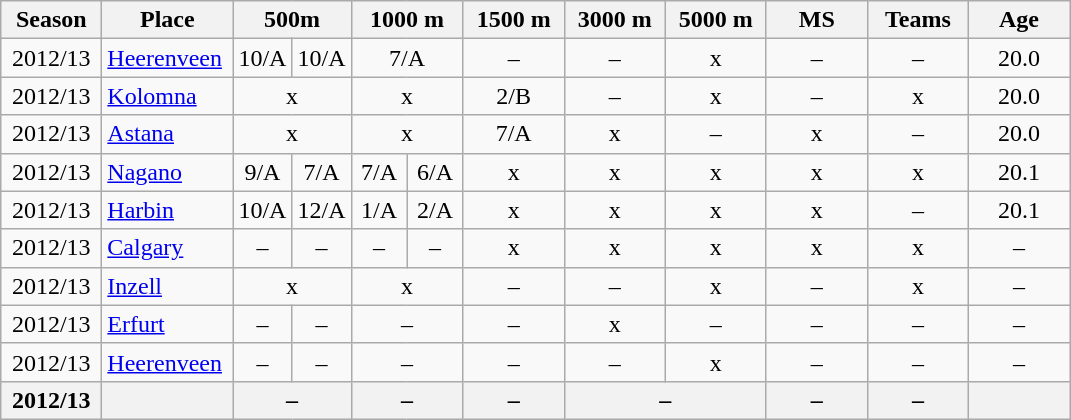<table class="wikitable">
<tr>
<th width="60">Season</th>
<th width="80">Place</th>
<th colspan="2" width="60">500m</th>
<th colspan="2" width="60">1000 m</th>
<th width="60">1500 m</th>
<th width="60">3000 m</th>
<th width="60">5000 m</th>
<th width="60">MS</th>
<th width="60">Teams</th>
<th width="60">Age</th>
</tr>
<tr valign="center", align="center">
<td>2012/13</td>
<td align="left"><a href='#'>Heerenveen</a></td>
<td width="30">10/A</td>
<td width="30">10/A</td>
<td colspan=2>7/A</td>
<td>–</td>
<td>–</td>
<td>x</td>
<td>–</td>
<td>–</td>
<td>20.0</td>
</tr>
<tr valign="center", align="center">
<td>2012/13</td>
<td align="left"><a href='#'>Kolomna</a></td>
<td colspan=2>x</td>
<td colspan=2>x</td>
<td>2/B</td>
<td>–</td>
<td>x</td>
<td>–</td>
<td>x</td>
<td>20.0</td>
</tr>
<tr valign="center", align="center">
<td>2012/13</td>
<td align="left"><a href='#'>Astana</a></td>
<td colspan=2>x</td>
<td colspan=2>x</td>
<td>7/A</td>
<td>x</td>
<td>–</td>
<td>x</td>
<td>–</td>
<td>20.0</td>
</tr>
<tr valign="center", align="center">
<td>2012/13</td>
<td align="left"><a href='#'>Nagano</a></td>
<td width="30">9/A</td>
<td width="30">7/A</td>
<td width="30">7/A</td>
<td width="30">6/A</td>
<td>x</td>
<td>x</td>
<td>x</td>
<td>x</td>
<td>x</td>
<td>20.1</td>
</tr>
<tr valign="center", align="center">
<td>2012/13</td>
<td align="left"><a href='#'>Harbin</a></td>
<td width="30">10/A</td>
<td width="30">12/A</td>
<td width="30">1/A</td>
<td width="30">2/A</td>
<td>x</td>
<td>x</td>
<td>x</td>
<td>x</td>
<td>–</td>
<td>20.1</td>
</tr>
<tr valign="center", align="center">
<td>2012/13</td>
<td align="left"><a href='#'>Calgary</a></td>
<td width="30">–</td>
<td width="30">–</td>
<td width="30">–</td>
<td width="30">–</td>
<td>x</td>
<td>x</td>
<td>x</td>
<td>x</td>
<td>x</td>
<td>–</td>
</tr>
<tr valign="center", align="center">
<td>2012/13</td>
<td align="left"><a href='#'>Inzell</a></td>
<td colspan=2>x</td>
<td colspan=2>x</td>
<td>–</td>
<td>–</td>
<td>x</td>
<td>–</td>
<td>x</td>
<td>–</td>
</tr>
<tr valign="center", align="center">
<td>2012/13</td>
<td align="left"><a href='#'>Erfurt</a></td>
<td width="30">–</td>
<td width="30">–</td>
<td colspan=2>–</td>
<td>–</td>
<td>x</td>
<td>–</td>
<td>–</td>
<td>–</td>
<td>–</td>
</tr>
<tr valign="center", align="center">
<td>2012/13</td>
<td align="left"><a href='#'>Heerenveen</a></td>
<td width="30">–</td>
<td width="30">–</td>
<td colspan=2>–</td>
<td>–</td>
<td>–</td>
<td>x</td>
<td>–</td>
<td>–</td>
<td>–</td>
</tr>
<tr valign="center", align="center">
<th>2012/13</th>
<th align="left"></th>
<th colspan=2>–</th>
<th colspan=2>–</th>
<th>–</th>
<th colspan=2>–</th>
<th>–</th>
<th>–</th>
<th></th>
</tr>
</table>
